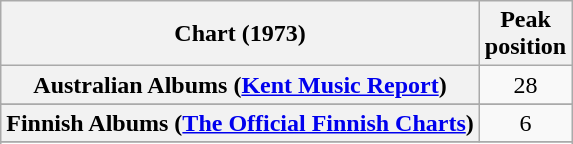<table class="wikitable sortable plainrowheaders">
<tr>
<th>Chart (1973)</th>
<th>Peak<br>position</th>
</tr>
<tr>
<th scope=row>Australian Albums (<a href='#'>Kent Music Report</a>)</th>
<td style="text-align:center;">28</td>
</tr>
<tr>
</tr>
<tr>
</tr>
<tr>
</tr>
<tr>
<th scope="row">Finnish Albums (<a href='#'>The Official Finnish Charts</a>)</th>
<td align="center">6</td>
</tr>
<tr>
</tr>
<tr>
</tr>
<tr>
</tr>
</table>
